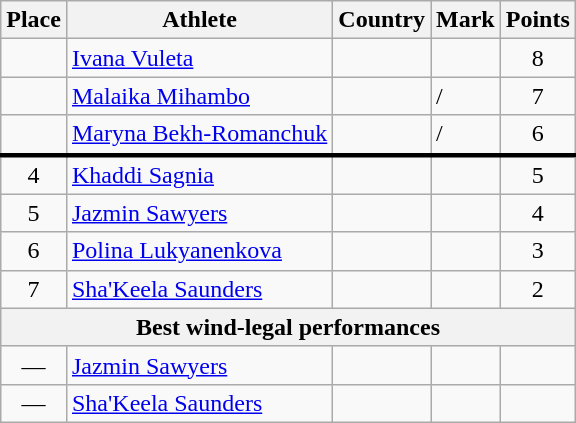<table class="wikitable">
<tr>
<th>Place</th>
<th>Athlete</th>
<th>Country</th>
<th>Mark</th>
<th>Points</th>
</tr>
<tr>
<td align=center></td>
<td><a href='#'>Ivana Vuleta</a></td>
<td></td>
<td> </td>
<td align=center>8</td>
</tr>
<tr>
<td align=center></td>
<td><a href='#'>Malaika Mihambo</a></td>
<td></td>
<td>  /<br><em> </em></td>
<td align=center>7</td>
</tr>
<tr>
<td align=center></td>
<td><a href='#'>Maryna Bekh-Romanchuk</a></td>
<td></td>
<td> /<br><em> </em></td>
<td align=center>6</td>
</tr>
<tr style="border-top:3px solid black;">
<td align=center>4</td>
<td><a href='#'>Khaddi Sagnia</a></td>
<td></td>
<td> </td>
<td align=center>5</td>
</tr>
<tr>
<td align=center>5</td>
<td><a href='#'>Jazmin Sawyers</a></td>
<td></td>
<td> </td>
<td align=center>4</td>
</tr>
<tr>
<td align=center>6</td>
<td><a href='#'>Polina Lukyanenkova</a></td>
<td></td>
<td> </td>
<td align=center>3</td>
</tr>
<tr>
<td align=center>7</td>
<td><a href='#'>Sha'Keela Saunders</a></td>
<td></td>
<td> </td>
<td align=center>2</td>
</tr>
<tr>
<th align=center colspan=5>Best wind-legal performances</th>
</tr>
<tr>
<td align=center>—</td>
<td><a href='#'>Jazmin Sawyers</a></td>
<td></td>
<td> </td>
<td align=center></td>
</tr>
<tr>
<td align=center>—</td>
<td><a href='#'>Sha'Keela Saunders</a></td>
<td></td>
<td> </td>
<td align=center></td>
</tr>
</table>
